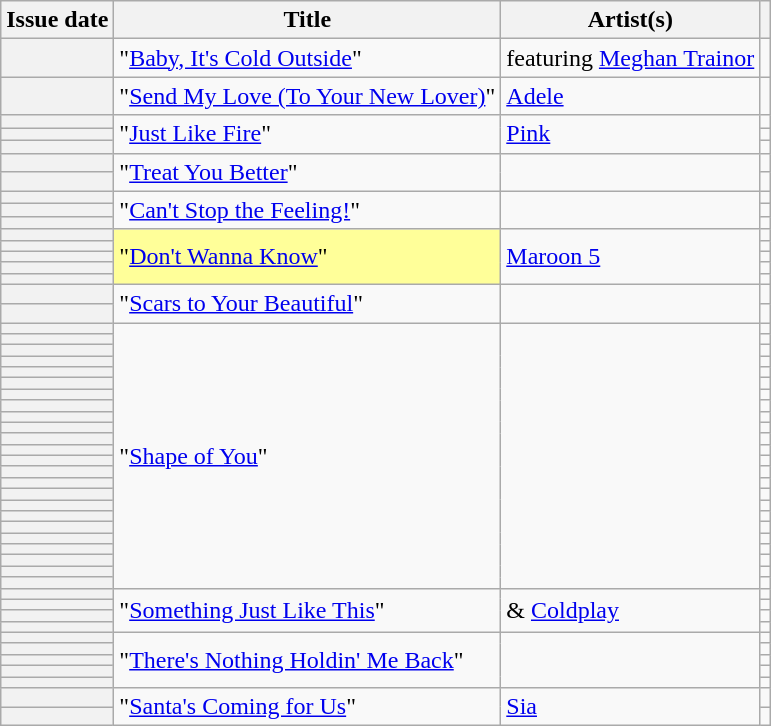<table class="wikitable sortable plainrowheaders">
<tr>
<th scope=col>Issue date</th>
<th scope=col>Title</th>
<th scope=col>Artist(s)</th>
<th scope=col class=unsortable></th>
</tr>
<tr>
<th scope=row></th>
<td>"<a href='#'>Baby, It's Cold Outside</a>"</td>
<td> featuring <a href='#'>Meghan Trainor</a></td>
<td align=center></td>
</tr>
<tr>
<th scope=row></th>
<td>"<a href='#'>Send My Love (To Your New Lover)</a>"</td>
<td><a href='#'>Adele</a></td>
<td align=center></td>
</tr>
<tr>
<th scope=row></th>
<td rowspan="3">"<a href='#'>Just Like Fire</a>"</td>
<td rowspan="3"><a href='#'>Pink</a></td>
<td align=center></td>
</tr>
<tr>
<th scope=row></th>
<td align=center></td>
</tr>
<tr>
<th scope=row></th>
<td align=center></td>
</tr>
<tr>
<th scope=row></th>
<td rowspan="2">"<a href='#'>Treat You Better</a>"</td>
<td rowspan="2"></td>
<td align=center></td>
</tr>
<tr>
<th scope=row></th>
<td align=center></td>
</tr>
<tr>
<th scope=row></th>
<td rowspan="3">"<a href='#'>Can't Stop the Feeling!</a>"</td>
<td rowspan="3"></td>
<td align=center></td>
</tr>
<tr>
<th scope=row></th>
<td align=center></td>
</tr>
<tr>
<th scope=row></th>
<td align=center></td>
</tr>
<tr>
<th scope=row></th>
<td bgcolor=#FFFF99 rowspan=5>"<a href='#'>Don't Wanna Know</a>" </td>
<td rowspan="5"><a href='#'>Maroon 5</a></td>
<td align=center></td>
</tr>
<tr>
<th scope=row></th>
<td align=center></td>
</tr>
<tr>
<th scope=row></th>
<td align=center></td>
</tr>
<tr>
<th scope=row></th>
<td align=center></td>
</tr>
<tr>
<th scope=row></th>
<td align=center></td>
</tr>
<tr>
<th scope=row></th>
<td rowspan="2">"<a href='#'>Scars to Your Beautiful</a>"</td>
<td rowspan="2"></td>
<td align=center></td>
</tr>
<tr>
<th scope=row></th>
<td align=center></td>
</tr>
<tr>
<th scope=row></th>
<td rowspan="24">"<a href='#'>Shape of You</a>"</td>
<td rowspan="24"></td>
<td align=center></td>
</tr>
<tr>
<th scope=row></th>
<td align=center></td>
</tr>
<tr>
<th scope=row></th>
<td align=center></td>
</tr>
<tr>
<th scope=row></th>
<td align=center></td>
</tr>
<tr>
<th scope=row></th>
<td align=center></td>
</tr>
<tr>
<th scope=row></th>
<td align=center></td>
</tr>
<tr>
<th scope=row></th>
<td align=center></td>
</tr>
<tr>
<th scope=row></th>
<td align=center></td>
</tr>
<tr>
<th scope=row></th>
<td align=center></td>
</tr>
<tr>
<th scope=row></th>
<td align=center></td>
</tr>
<tr>
<th scope=row></th>
<td align=center></td>
</tr>
<tr>
<th scope=row></th>
<td align=center></td>
</tr>
<tr>
<th scope=row></th>
<td align=center></td>
</tr>
<tr>
<th scope=row></th>
<td align=center></td>
</tr>
<tr>
<th scope=row></th>
<td align=center></td>
</tr>
<tr>
<th scope=row></th>
<td align=center></td>
</tr>
<tr>
<th scope=row></th>
<td align=center></td>
</tr>
<tr>
<th scope=row></th>
<td align=center></td>
</tr>
<tr>
<th scope=row></th>
<td align=center></td>
</tr>
<tr>
<th scope=row></th>
<td align=center></td>
</tr>
<tr>
<th scope=row></th>
<td align=center></td>
</tr>
<tr>
<th scope=row></th>
<td align=center></td>
</tr>
<tr>
<th scope=row></th>
<td align=center></td>
</tr>
<tr>
<th scope=row></th>
<td align=center></td>
</tr>
<tr>
<th scope=row></th>
<td rowspan="4">"<a href='#'>Something Just Like This</a>"</td>
<td rowspan="4"> & <a href='#'>Coldplay</a></td>
<td align=center></td>
</tr>
<tr>
<th scope=row></th>
<td align=center></td>
</tr>
<tr>
<th scope=row></th>
<td align=center></td>
</tr>
<tr>
<th scope=row></th>
<td align=center></td>
</tr>
<tr>
<th scope=row></th>
<td rowspan="5">"<a href='#'>There's Nothing Holdin' Me Back</a>"</td>
<td rowspan="5"></td>
<td align=center></td>
</tr>
<tr>
<th scope=row></th>
<td align=center></td>
</tr>
<tr>
<th scope=row></th>
<td align=center></td>
</tr>
<tr>
<th scope=row></th>
<td align=center></td>
</tr>
<tr>
<th scope=row></th>
<td align=center></td>
</tr>
<tr>
<th scope=row></th>
<td rowspan="2">"<a href='#'>Santa's Coming for Us</a>"</td>
<td rowspan="2"><a href='#'>Sia</a></td>
<td align=center></td>
</tr>
<tr>
<th scope=row></th>
<td align=center></td>
</tr>
</table>
